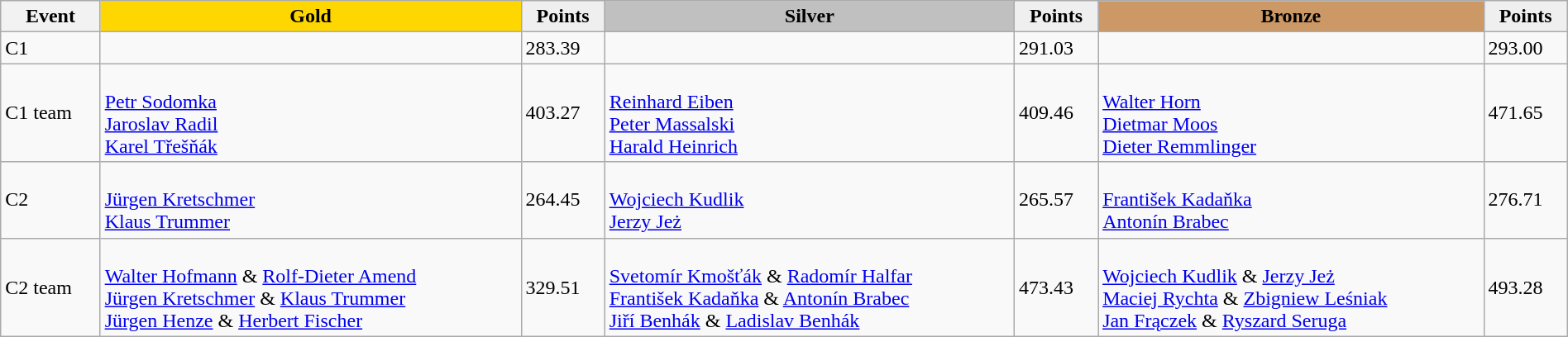<table class="wikitable" width=100%>
<tr>
<th>Event</th>
<td align=center bgcolor="gold"><strong>Gold</strong></td>
<td align=center bgcolor="EFEFEF"><strong>Points</strong></td>
<td align=center bgcolor="silver"><strong>Silver</strong></td>
<td align=center bgcolor="EFEFEF"><strong>Points</strong></td>
<td align=center bgcolor="CC9966"><strong>Bronze</strong></td>
<td align=center bgcolor="EFEFEF"><strong>Points</strong></td>
</tr>
<tr>
<td>C1</td>
<td></td>
<td>283.39</td>
<td></td>
<td>291.03</td>
<td></td>
<td>293.00</td>
</tr>
<tr>
<td>C1 team</td>
<td><br><a href='#'>Petr Sodomka</a><br><a href='#'>Jaroslav Radil</a><br><a href='#'>Karel Třešňák</a></td>
<td>403.27</td>
<td><br><a href='#'>Reinhard Eiben</a><br><a href='#'>Peter Massalski</a><br><a href='#'>Harald Heinrich</a></td>
<td>409.46</td>
<td><br><a href='#'>Walter Horn</a><br><a href='#'>Dietmar Moos</a><br><a href='#'>Dieter Remmlinger</a></td>
<td>471.65</td>
</tr>
<tr>
<td>C2</td>
<td><br><a href='#'>Jürgen Kretschmer</a><br><a href='#'>Klaus Trummer</a></td>
<td>264.45</td>
<td><br><a href='#'>Wojciech Kudlik</a><br><a href='#'>Jerzy Jeż</a></td>
<td>265.57</td>
<td><br><a href='#'>František Kadaňka</a><br><a href='#'>Antonín Brabec</a></td>
<td>276.71</td>
</tr>
<tr>
<td>C2 team</td>
<td><br><a href='#'>Walter Hofmann</a> & <a href='#'>Rolf-Dieter Amend</a><br><a href='#'>Jürgen Kretschmer</a> & <a href='#'>Klaus Trummer</a><br><a href='#'>Jürgen Henze</a> & <a href='#'>Herbert Fischer</a></td>
<td>329.51</td>
<td><br><a href='#'>Svetomír Kmošťák</a> & <a href='#'>Radomír Halfar</a><br><a href='#'>František Kadaňka</a> & <a href='#'>Antonín Brabec</a><br><a href='#'>Jiří Benhák</a> & <a href='#'>Ladislav Benhák</a></td>
<td>473.43</td>
<td><br><a href='#'>Wojciech Kudlik</a> & <a href='#'>Jerzy Jeż</a><br><a href='#'>Maciej Rychta</a> & <a href='#'>Zbigniew Leśniak</a><br><a href='#'>Jan Frączek</a> & <a href='#'>Ryszard Seruga</a></td>
<td>493.28</td>
</tr>
</table>
